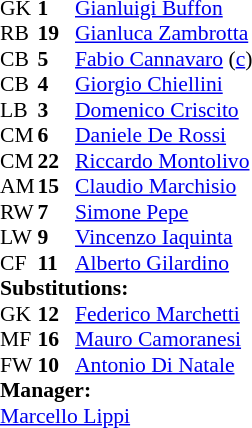<table style="font-size: 90%" cellspacing="0" cellpadding="0">
<tr>
<th width="25"></th>
<th width="25"></th>
</tr>
<tr>
<td>GK</td>
<td><strong>1</strong></td>
<td><a href='#'>Gianluigi Buffon</a></td>
<td></td>
<td></td>
</tr>
<tr>
<td>RB</td>
<td><strong>19</strong></td>
<td><a href='#'>Gianluca Zambrotta</a></td>
</tr>
<tr>
<td>CB</td>
<td><strong>5</strong></td>
<td><a href='#'>Fabio Cannavaro</a> (<a href='#'>c</a>)</td>
</tr>
<tr>
<td>CB</td>
<td><strong>4</strong></td>
<td><a href='#'>Giorgio Chiellini</a></td>
</tr>
<tr>
<td>LB</td>
<td><strong>3</strong></td>
<td><a href='#'>Domenico Criscito</a></td>
</tr>
<tr>
<td>CM</td>
<td><strong>6</strong></td>
<td><a href='#'>Daniele De Rossi</a></td>
</tr>
<tr>
<td>CM</td>
<td><strong>22</strong></td>
<td><a href='#'>Riccardo Montolivo</a></td>
</tr>
<tr>
<td>AM</td>
<td><strong>15</strong></td>
<td><a href='#'>Claudio Marchisio</a></td>
<td></td>
<td></td>
</tr>
<tr>
<td>RW</td>
<td><strong>7</strong></td>
<td><a href='#'>Simone Pepe</a></td>
</tr>
<tr>
<td>LW</td>
<td><strong>9</strong></td>
<td><a href='#'>Vincenzo Iaquinta</a></td>
</tr>
<tr>
<td>CF</td>
<td><strong>11</strong></td>
<td><a href='#'>Alberto Gilardino</a></td>
<td></td>
<td></td>
</tr>
<tr>
<td colspan=3><strong>Substitutions:</strong></td>
</tr>
<tr>
<td>GK</td>
<td><strong>12</strong></td>
<td><a href='#'>Federico Marchetti</a></td>
<td></td>
<td></td>
</tr>
<tr>
<td>MF</td>
<td><strong>16</strong></td>
<td><a href='#'>Mauro Camoranesi</a></td>
<td></td>
<td></td>
</tr>
<tr>
<td>FW</td>
<td><strong>10</strong></td>
<td><a href='#'>Antonio Di Natale</a></td>
<td></td>
<td></td>
</tr>
<tr>
<td colspan=3><strong>Manager:</strong></td>
</tr>
<tr>
<td colspan=3><a href='#'>Marcello Lippi</a></td>
</tr>
</table>
